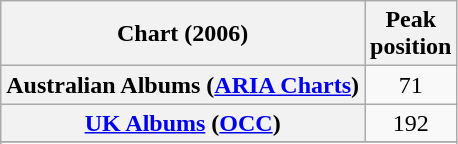<table class="wikitable sortable plainrowheaders" style="text-align:center">
<tr>
<th align="center">Chart (2006)</th>
<th align="left">Peak<br>position</th>
</tr>
<tr>
<th scope="row">Australian Albums (<a href='#'>ARIA Charts</a>)</th>
<td>71</td>
</tr>
<tr>
<th scope="row"><a href='#'>UK Albums</a> (<a href='#'>OCC</a>)</th>
<td>192</td>
</tr>
<tr>
</tr>
<tr>
</tr>
<tr>
</tr>
<tr>
</tr>
</table>
